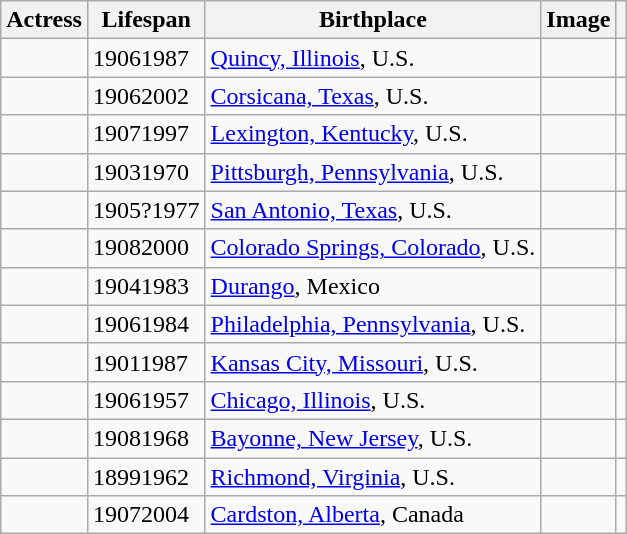<table class="wikitable sortable" style="width:%; height:;">
<tr>
<th>Actress</th>
<th>Lifespan</th>
<th>Birthplace</th>
<th>Image</th>
<th class="unsortable"></th>
</tr>
<tr>
<td></td>
<td>19061987</td>
<td><a href='#'>Quincy, Illinois</a>, U.S.</td>
<td></td>
<td align=center></td>
</tr>
<tr>
<td></td>
<td>19062002</td>
<td><a href='#'>Corsicana, Texas</a>, U.S.</td>
<td></td>
<td align=center></td>
</tr>
<tr>
<td></td>
<td>19071997</td>
<td><a href='#'>Lexington, Kentucky</a>, U.S.</td>
<td></td>
<td align=center></td>
</tr>
<tr>
<td></td>
<td>19031970</td>
<td><a href='#'>Pittsburgh, Pennsylvania</a>, U.S.</td>
<td></td>
<td align=center></td>
</tr>
<tr>
<td></td>
<td>1905?1977</td>
<td><a href='#'>San Antonio, Texas</a>, U.S.</td>
<td></td>
<td align=center></td>
</tr>
<tr>
<td></td>
<td>19082000</td>
<td><a href='#'>Colorado Springs, Colorado</a>, U.S.</td>
<td></td>
<td align=center></td>
</tr>
<tr>
<td> </td>
<td>19041983</td>
<td><a href='#'>Durango</a>, Mexico</td>
<td></td>
<td align=center></td>
</tr>
<tr>
<td></td>
<td>19061984</td>
<td><a href='#'>Philadelphia, Pennsylvania</a>, U.S.</td>
<td></td>
<td align=center></td>
</tr>
<tr>
<td></td>
<td>19011987</td>
<td><a href='#'>Kansas City, Missouri</a>, U.S.</td>
<td></td>
<td align=center></td>
</tr>
<tr>
<td></td>
<td>19061957</td>
<td><a href='#'>Chicago, Illinois</a>, U.S.</td>
<td></td>
<td align=center></td>
</tr>
<tr>
<td></td>
<td>19081968</td>
<td><a href='#'>Bayonne, New Jersey</a>, U.S.</td>
<td></td>
<td align=center></td>
</tr>
<tr>
<td></td>
<td>18991962</td>
<td><a href='#'>Richmond, Virginia</a>, U.S.</td>
<td></td>
<td align=center></td>
</tr>
<tr>
<td> </td>
<td>19072004</td>
<td><a href='#'>Cardston, Alberta</a>, Canada</td>
<td></td>
<td align=center></td>
</tr>
</table>
